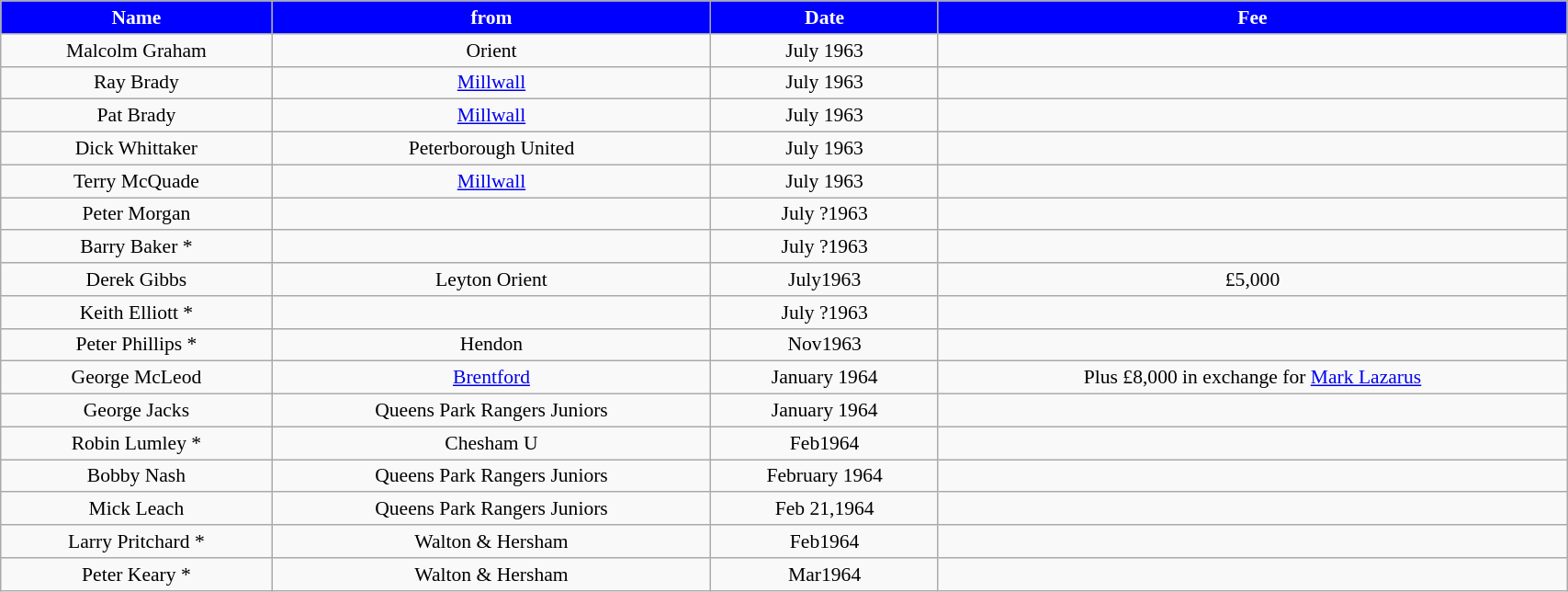<table class="wikitable" style="text-align:center; font-size:90%; width:90%;">
<tr>
<th style="background:#0000FF; color:#FFFFFF; text-align:center;"><strong>Name</strong></th>
<th style="background:#0000FF; color:#FFFFFF; text-align:center;">from</th>
<th style="background:#0000FF; color:#FFFFFF; text-align:center;">Date</th>
<th style="background:#0000FF; color:#FFFFFF; text-align:center;">Fee</th>
</tr>
<tr>
<td>Malcolm Graham</td>
<td>Orient</td>
<td>July 1963</td>
<td></td>
</tr>
<tr>
<td>Ray Brady</td>
<td><a href='#'>Millwall</a></td>
<td>July 1963</td>
<td></td>
</tr>
<tr>
<td>Pat Brady</td>
<td><a href='#'>Millwall</a></td>
<td>July 1963</td>
<td></td>
</tr>
<tr>
<td>Dick Whittaker</td>
<td>Peterborough United</td>
<td>July 1963</td>
<td></td>
</tr>
<tr>
<td>Terry McQuade</td>
<td><a href='#'>Millwall</a></td>
<td>July 1963</td>
<td></td>
</tr>
<tr>
<td>Peter Morgan</td>
<td></td>
<td>July ?1963</td>
<td></td>
</tr>
<tr>
<td>Barry Baker *</td>
<td></td>
<td>July ?1963</td>
<td></td>
</tr>
<tr>
<td>Derek Gibbs</td>
<td>Leyton Orient</td>
<td>July1963</td>
<td>£5,000</td>
</tr>
<tr>
<td>Keith Elliott *</td>
<td></td>
<td>July ?1963</td>
<td></td>
</tr>
<tr>
<td>Peter Phillips *</td>
<td>Hendon</td>
<td>Nov1963</td>
<td></td>
</tr>
<tr>
<td>George McLeod</td>
<td><a href='#'>Brentford</a></td>
<td>January 1964</td>
<td>Plus £8,000 in exchange for <a href='#'>Mark Lazarus</a></td>
</tr>
<tr>
<td>George Jacks</td>
<td>Queens Park Rangers Juniors</td>
<td>January 1964</td>
<td></td>
</tr>
<tr>
<td>Robin Lumley *</td>
<td>Chesham U</td>
<td>Feb1964</td>
<td></td>
</tr>
<tr>
<td>Bobby Nash</td>
<td>Queens Park Rangers Juniors</td>
<td>February 1964</td>
<td></td>
</tr>
<tr>
<td>Mick Leach</td>
<td>Queens Park Rangers Juniors</td>
<td>Feb 21,1964</td>
<td></td>
</tr>
<tr>
<td>Larry Pritchard *</td>
<td>Walton & Hersham</td>
<td>Feb1964</td>
<td></td>
</tr>
<tr>
<td>Peter Keary *</td>
<td>Walton & Hersham</td>
<td>Mar1964</td>
<td></td>
</tr>
</table>
